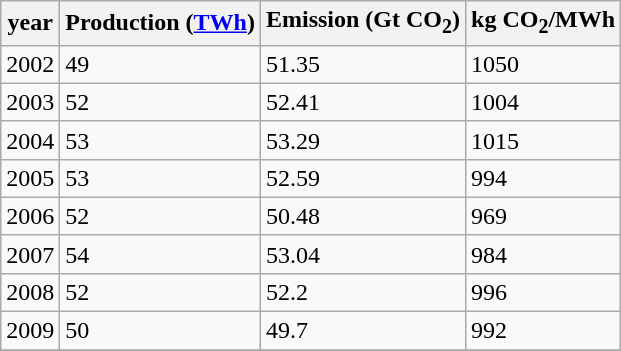<table class="wikitable sortable">
<tr>
<th>year</th>
<th>Production (<a href='#'>TWh</a>)</th>
<th>Emission (Gt CO<sub>2</sub>)</th>
<th>kg CO<sub>2</sub>/MWh</th>
</tr>
<tr --->
<td>2002</td>
<td>49</td>
<td>51.35</td>
<td>1050</td>
</tr>
<tr --->
<td>2003</td>
<td>52</td>
<td>52.41</td>
<td>1004</td>
</tr>
<tr --->
<td>2004</td>
<td>53</td>
<td>53.29</td>
<td>1015</td>
</tr>
<tr --->
<td>2005</td>
<td>53</td>
<td>52.59</td>
<td>994</td>
</tr>
<tr --->
<td>2006</td>
<td>52</td>
<td>50.48</td>
<td>969</td>
</tr>
<tr --->
<td>2007</td>
<td>54</td>
<td>53.04</td>
<td>984</td>
</tr>
<tr --->
<td>2008</td>
<td>52</td>
<td>52.2</td>
<td>996</td>
</tr>
<tr --->
<td>2009</td>
<td>50</td>
<td>49.7</td>
<td>992</td>
</tr>
<tr --->
</tr>
</table>
